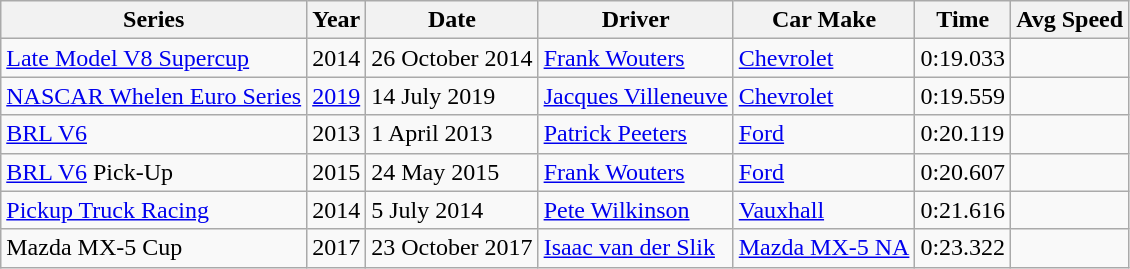<table class="wikitable">
<tr>
<th><strong>Series</strong></th>
<th><strong>Year</strong></th>
<th><strong>Date</strong></th>
<th><strong>Driver</strong></th>
<th><strong>Car Make</strong></th>
<th><strong>Time</strong></th>
<th><strong>Avg Speed</strong></th>
</tr>
<tr>
<td><a href='#'>Late Model V8 Supercup</a></td>
<td>2014</td>
<td>26 October 2014</td>
<td> <a href='#'>Frank Wouters</a></td>
<td><a href='#'>Chevrolet</a></td>
<td>0:19.033</td>
<td></td>
</tr>
<tr>
<td><a href='#'>NASCAR Whelen Euro Series</a></td>
<td><a href='#'>2019</a></td>
<td>14 July 2019</td>
<td> <a href='#'>Jacques Villeneuve</a></td>
<td><a href='#'>Chevrolet</a></td>
<td>0:19.559</td>
<td></td>
</tr>
<tr>
<td><a href='#'>BRL V6</a></td>
<td>2013</td>
<td>1 April 2013</td>
<td> <a href='#'>Patrick Peeters</a></td>
<td><a href='#'>Ford</a></td>
<td>0:20.119</td>
<td></td>
</tr>
<tr>
<td><a href='#'>BRL V6</a> Pick-Up</td>
<td>2015</td>
<td>24 May 2015</td>
<td> <a href='#'>Frank Wouters</a></td>
<td><a href='#'>Ford</a></td>
<td>0:20.607</td>
<td></td>
</tr>
<tr>
<td><a href='#'>Pickup Truck Racing</a></td>
<td>2014</td>
<td>5 July 2014</td>
<td> <a href='#'>Pete Wilkinson</a></td>
<td><a href='#'>Vauxhall</a></td>
<td>0:21.616</td>
<td></td>
</tr>
<tr>
<td>Mazda MX-5 Cup</td>
<td>2017</td>
<td>23 October 2017</td>
<td> <a href='#'>Isaac van der Slik</a></td>
<td><a href='#'>Mazda MX-5 NA</a></td>
<td>0:23.322</td>
<td></td>
</tr>
</table>
